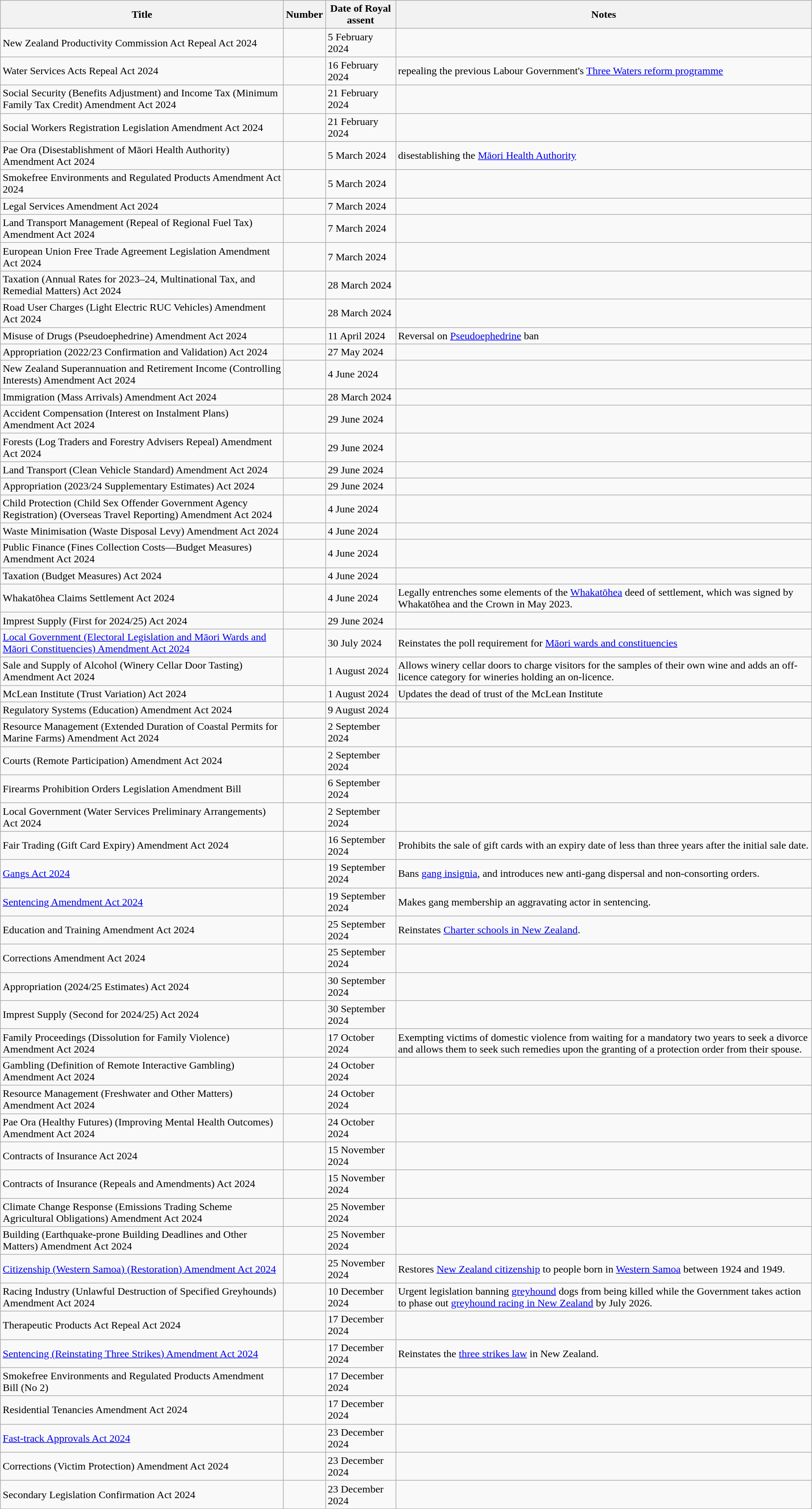<table class="wikitable sortable">
<tr>
<th>Title</th>
<th>Number</th>
<th>Date of Royal assent</th>
<th>Notes</th>
</tr>
<tr>
<td>New Zealand Productivity Commission Act Repeal Act 2024</td>
<td></td>
<td>5 February 2024</td>
<td></td>
</tr>
<tr>
<td>Water Services Acts Repeal Act 2024</td>
<td></td>
<td>16 February 2024</td>
<td>repealing the previous Labour Government's <a href='#'>Three Waters reform programme</a></td>
</tr>
<tr>
<td>Social Security (Benefits Adjustment) and Income Tax (Minimum Family Tax Credit) Amendment Act 2024</td>
<td></td>
<td>21 February 2024</td>
<td></td>
</tr>
<tr>
<td>Social Workers Registration Legislation Amendment Act 2024</td>
<td></td>
<td>21 February 2024</td>
<td></td>
</tr>
<tr>
<td>Pae Ora (Disestablishment of Māori Health Authority) Amendment Act 2024</td>
<td></td>
<td>5 March 2024</td>
<td>disestablishing the <a href='#'>Māori Health Authority</a></td>
</tr>
<tr>
<td>Smokefree Environments and Regulated Products Amendment Act 2024</td>
<td></td>
<td>5 March 2024</td>
<td></td>
</tr>
<tr>
<td>Legal Services Amendment Act 2024</td>
<td></td>
<td>7 March 2024</td>
<td></td>
</tr>
<tr>
<td>Land Transport Management (Repeal of Regional Fuel Tax) Amendment Act 2024</td>
<td></td>
<td>7 March 2024</td>
<td></td>
</tr>
<tr>
<td>European Union Free Trade Agreement Legislation Amendment Act 2024</td>
<td></td>
<td>7 March 2024</td>
<td></td>
</tr>
<tr>
<td>Taxation (Annual Rates for 2023–24, Multinational Tax, and Remedial Matters) Act 2024</td>
<td></td>
<td>28 March 2024</td>
<td></td>
</tr>
<tr>
<td>Road User Charges (Light Electric RUC Vehicles) Amendment Act 2024</td>
<td></td>
<td>28 March 2024</td>
<td></td>
</tr>
<tr>
<td>Misuse of Drugs (Pseudoephedrine) Amendment Act 2024</td>
<td></td>
<td>11 April 2024</td>
<td>Reversal on <a href='#'>Pseudoephedrine</a> ban</td>
</tr>
<tr>
<td>Appropriation (2022/23 Confirmation and Validation) Act 2024</td>
<td></td>
<td>27 May 2024</td>
<td></td>
</tr>
<tr>
<td>New Zealand Superannuation and Retirement Income (Controlling Interests) Amendment Act 2024</td>
<td></td>
<td>4 June 2024</td>
<td></td>
</tr>
<tr>
<td>Immigration (Mass Arrivals) Amendment Act 2024</td>
<td></td>
<td>28 March 2024</td>
<td></td>
</tr>
<tr>
<td>Accident Compensation (Interest on Instalment Plans) Amendment Act 2024</td>
<td></td>
<td>29 June 2024</td>
<td></td>
</tr>
<tr>
<td>Forests (Log Traders and Forestry Advisers Repeal) Amendment Act 2024</td>
<td></td>
<td>29 June 2024</td>
<td></td>
</tr>
<tr>
<td>Land Transport (Clean Vehicle Standard) Amendment Act 2024</td>
<td></td>
<td>29 June 2024</td>
<td></td>
</tr>
<tr>
<td>Appropriation (2023/24 Supplementary Estimates) Act 2024</td>
<td></td>
<td>29 June 2024</td>
<td></td>
</tr>
<tr>
<td>Child Protection (Child Sex Offender Government Agency Registration) (Overseas Travel Reporting) Amendment Act 2024</td>
<td></td>
<td>4 June 2024</td>
<td></td>
</tr>
<tr>
<td>Waste Minimisation (Waste Disposal Levy) Amendment Act 2024</td>
<td></td>
<td>4 June 2024</td>
<td></td>
</tr>
<tr>
<td>Public Finance (Fines Collection Costs—Budget Measures) Amendment Act 2024</td>
<td></td>
<td>4 June 2024</td>
<td></td>
</tr>
<tr>
<td>Taxation (Budget Measures) Act 2024</td>
<td></td>
<td>4 June 2024</td>
<td></td>
</tr>
<tr>
<td>Whakatōhea Claims Settlement Act 2024</td>
<td></td>
<td>4 June 2024</td>
<td>Legally entrenches some elements of the <a href='#'>Whakatōhea</a> deed of settlement, which was signed by Whakatōhea and the Crown in May 2023.</td>
</tr>
<tr>
<td>Imprest Supply (First for 2024/25) Act 2024</td>
<td></td>
<td>29 June 2024</td>
<td></td>
</tr>
<tr>
<td><a href='#'>Local Government (Electoral Legislation and Māori Wards and Māori Constituencies) Amendment Act 2024</a></td>
<td></td>
<td>30 July 2024</td>
<td>Reinstates the poll requirement for <a href='#'>Māori wards and constituencies</a></td>
</tr>
<tr>
<td>Sale and Supply of Alcohol (Winery Cellar Door Tasting) Amendment Act 2024</td>
<td></td>
<td>1 August 2024</td>
<td>Allows winery cellar doors to charge visitors for the samples of their own wine and adds an off-licence category for wineries holding an on-licence.</td>
</tr>
<tr>
<td>McLean Institute (Trust Variation) Act 2024</td>
<td></td>
<td>1 August 2024</td>
<td>Updates the dead of trust of the McLean Institute</td>
</tr>
<tr>
<td>Regulatory Systems (Education) Amendment Act 2024</td>
<td></td>
<td>9 August 2024</td>
<td></td>
</tr>
<tr>
<td>Resource Management (Extended Duration of Coastal Permits for Marine Farms) Amendment Act 2024</td>
<td></td>
<td>2 September 2024</td>
<td></td>
</tr>
<tr>
<td>Courts (Remote Participation) Amendment Act 2024</td>
<td></td>
<td>2 September 2024</td>
<td></td>
</tr>
<tr>
<td>Firearms Prohibition Orders Legislation Amendment Bill</td>
<td></td>
<td>6 September 2024</td>
<td></td>
</tr>
<tr>
<td>Local Government (Water Services Preliminary Arrangements) Act 2024</td>
<td></td>
<td>2 September 2024</td>
<td></td>
</tr>
<tr>
<td>Fair Trading (Gift Card Expiry) Amendment Act 2024</td>
<td></td>
<td>16 September 2024</td>
<td>Prohibits the sale of gift cards with an expiry date of less than three years after the initial sale date.</td>
</tr>
<tr>
<td><a href='#'>Gangs Act 2024</a></td>
<td></td>
<td>19 September 2024</td>
<td>Bans <a href='#'>gang insignia</a>, and introduces new anti-gang dispersal and non-consorting orders.</td>
</tr>
<tr>
<td><a href='#'>Sentencing Amendment Act 2024</a></td>
<td></td>
<td>19 September 2024</td>
<td>Makes gang membership an aggravating actor in sentencing.</td>
</tr>
<tr>
<td>Education and Training Amendment Act 2024</td>
<td></td>
<td>25 September 2024</td>
<td>Reinstates <a href='#'>Charter schools in New Zealand</a>.</td>
</tr>
<tr>
<td>Corrections Amendment Act 2024</td>
<td></td>
<td>25 September 2024</td>
<td></td>
</tr>
<tr>
<td>Appropriation (2024/25 Estimates) Act 2024</td>
<td></td>
<td>30 September 2024</td>
<td></td>
</tr>
<tr>
<td>Imprest Supply (Second for 2024/25) Act 2024</td>
<td></td>
<td>30 September 2024</td>
<td></td>
</tr>
<tr>
<td>Family Proceedings (Dissolution for Family Violence) Amendment Act 2024</td>
<td></td>
<td>17 October 2024</td>
<td>Exempting victims of domestic violence from waiting for a mandatory two years to seek a divorce and allows them to seek such remedies upon the granting of a protection order from their spouse.</td>
</tr>
<tr>
<td>Gambling (Definition of Remote Interactive Gambling) Amendment Act 2024</td>
<td></td>
<td>24 October 2024</td>
<td></td>
</tr>
<tr>
<td>Resource Management (Freshwater and Other Matters) Amendment Act 2024</td>
<td></td>
<td>24 October 2024</td>
<td></td>
</tr>
<tr>
<td>Pae Ora (Healthy Futures) (Improving Mental Health Outcomes) Amendment Act 2024</td>
<td></td>
<td>24 October 2024</td>
<td></td>
</tr>
<tr>
<td>Contracts of Insurance Act 2024</td>
<td></td>
<td>15 November 2024</td>
<td></td>
</tr>
<tr>
<td>Contracts of Insurance (Repeals and Amendments) Act 2024</td>
<td></td>
<td>15 November 2024</td>
<td></td>
</tr>
<tr>
<td>Climate Change Response (Emissions Trading Scheme Agricultural Obligations) Amendment Act 2024</td>
<td></td>
<td>25 November 2024</td>
<td></td>
</tr>
<tr>
<td>Building (Earthquake-prone Building Deadlines and Other Matters) Amendment Act 2024</td>
<td></td>
<td>25 November 2024</td>
<td></td>
</tr>
<tr>
<td><a href='#'>Citizenship (Western Samoa) (Restoration) Amendment Act 2024</a></td>
<td></td>
<td>25 November 2024</td>
<td>Restores <a href='#'>New Zealand citizenship</a> to people born in <a href='#'>Western Samoa</a> between 1924 and 1949.</td>
</tr>
<tr>
<td>Racing Industry (Unlawful Destruction of Specified Greyhounds) Amendment Act 2024</td>
<td></td>
<td>10 December 2024</td>
<td>Urgent legislation banning <a href='#'>greyhound</a> dogs from being killed while the Government takes action to phase out <a href='#'>greyhound racing in New Zealand</a> by July 2026.</td>
</tr>
<tr>
<td>Therapeutic Products Act Repeal Act 2024</td>
<td></td>
<td>17 December 2024</td>
<td></td>
</tr>
<tr>
<td><a href='#'>Sentencing (Reinstating Three Strikes) Amendment Act 2024</a></td>
<td></td>
<td>17 December 2024</td>
<td>Reinstates the <a href='#'>three strikes law</a> in New Zealand.</td>
</tr>
<tr>
<td>Smokefree Environments and Regulated Products Amendment Bill (No 2)</td>
<td></td>
<td>17 December 2024</td>
<td></td>
</tr>
<tr>
<td>Residential Tenancies Amendment Act 2024</td>
<td></td>
<td>17 December 2024</td>
<td></td>
</tr>
<tr>
<td><a href='#'>Fast-track Approvals Act 2024</a></td>
<td></td>
<td>23 December 2024</td>
<td></td>
</tr>
<tr>
<td>Corrections (Victim Protection) Amendment Act 2024</td>
<td></td>
<td>23 December 2024</td>
<td></td>
</tr>
<tr>
<td>Secondary Legislation Confirmation Act 2024</td>
<td></td>
<td>23 December 2024</td>
<td></td>
</tr>
</table>
